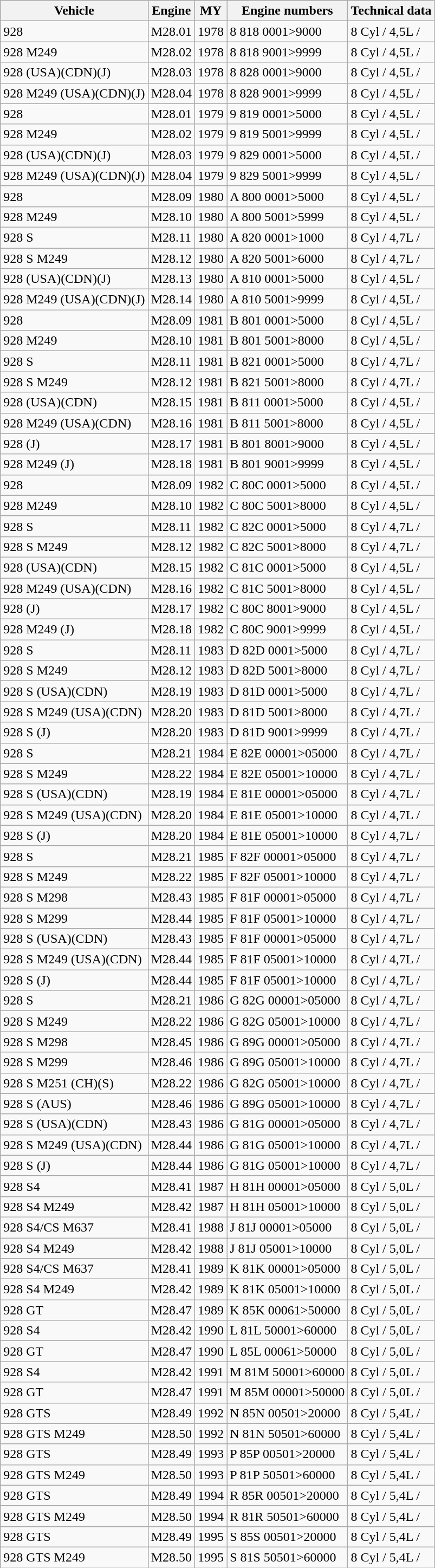<table class="wikitable">
<tr>
<th>Vehicle</th>
<th>Engine</th>
<th>MY</th>
<th>Engine numbers</th>
<th>Technical data</th>
</tr>
<tr>
<td>928</td>
<td>M28.01</td>
<td>1978</td>
<td>8 818 0001>9000</td>
<td>8 Cyl / 4,5L / </td>
</tr>
<tr>
<td>928 M249</td>
<td>M28.02</td>
<td>1978</td>
<td>8 818 9001>9999</td>
<td>8 Cyl / 4,5L / </td>
</tr>
<tr>
<td>928 (USA)(CDN)(J)</td>
<td>M28.03</td>
<td>1978</td>
<td>8 828 0001>9000</td>
<td>8 Cyl / 4,5L / </td>
</tr>
<tr>
<td>928 M249 (USA)(CDN)(J)</td>
<td>M28.04</td>
<td>1978</td>
<td>8 828 9001>9999</td>
<td>8 Cyl / 4,5L / </td>
</tr>
<tr>
<td>928</td>
<td>M28.01</td>
<td>1979</td>
<td>9 819 0001>5000</td>
<td>8 Cyl / 4,5L / </td>
</tr>
<tr>
<td>928 M249</td>
<td>M28.02</td>
<td>1979</td>
<td>9 819 5001>9999</td>
<td>8 Cyl / 4,5L / </td>
</tr>
<tr>
<td>928 (USA)(CDN)(J)</td>
<td>M28.03</td>
<td>1979</td>
<td>9 829 0001>5000</td>
<td>8 Cyl / 4,5L / </td>
</tr>
<tr>
<td>928 M249 (USA)(CDN)(J)</td>
<td>M28.04</td>
<td>1979</td>
<td>9 829 5001>9999</td>
<td>8 Cyl / 4,5L / </td>
</tr>
<tr>
<td>928</td>
<td>M28.09</td>
<td>1980</td>
<td>A 800 0001>5000</td>
<td>8 Cyl / 4,5L / </td>
</tr>
<tr>
<td>928 M249</td>
<td>M28.10</td>
<td>1980</td>
<td>A 800 5001>5999</td>
<td>8 Cyl / 4,5L / </td>
</tr>
<tr>
<td>928 S</td>
<td>M28.11</td>
<td>1980</td>
<td>A 820 0001>1000</td>
<td>8 Cyl / 4,7L / </td>
</tr>
<tr>
<td>928 S M249</td>
<td>M28.12</td>
<td>1980</td>
<td>A 820 5001>6000</td>
<td>8 Cyl / 4,7L / </td>
</tr>
<tr>
<td>928 (USA)(CDN)(J)</td>
<td>M28.13</td>
<td>1980</td>
<td>A 810 0001>5000</td>
<td>8 Cyl / 4,5L / </td>
</tr>
<tr>
<td>928 M249 (USA)(CDN)(J)</td>
<td>M28.14</td>
<td>1980</td>
<td>A 810 5001>9999</td>
<td>8 Cyl / 4,5L / </td>
</tr>
<tr>
<td>928</td>
<td>M28.09</td>
<td>1981</td>
<td>B 801 0001>5000</td>
<td>8 Cyl / 4,5L / </td>
</tr>
<tr>
<td>928 M249</td>
<td>M28.10</td>
<td>1981</td>
<td>B 801 5001>8000</td>
<td>8 Cyl / 4,5L / </td>
</tr>
<tr>
<td>928 S</td>
<td>M28.11</td>
<td>1981</td>
<td>B 821 0001>5000</td>
<td>8 Cyl / 4,7L / </td>
</tr>
<tr>
<td>928 S M249</td>
<td>M28.12</td>
<td>1981</td>
<td>B 821 5001>8000</td>
<td>8 Cyl / 4,7L / </td>
</tr>
<tr>
<td>928 (USA)(CDN)</td>
<td>M28.15</td>
<td>1981</td>
<td>B 811 0001>5000</td>
<td>8 Cyl / 4,5L / </td>
</tr>
<tr>
<td>928 M249 (USA)(CDN)</td>
<td>M28.16</td>
<td>1981</td>
<td>B 811 5001>8000</td>
<td>8 Cyl / 4,5L / </td>
</tr>
<tr>
<td>928 (J)</td>
<td>M28.17</td>
<td>1981</td>
<td>B 801 8001>9000</td>
<td>8 Cyl / 4,5L / </td>
</tr>
<tr>
<td>928 M249 (J)</td>
<td>M28.18</td>
<td>1981</td>
<td>B 801 9001>9999</td>
<td>8 Cyl / 4,5L / </td>
</tr>
<tr>
<td>928</td>
<td>M28.09</td>
<td>1982</td>
<td>C 80C 0001>5000</td>
<td>8 Cyl / 4,5L / </td>
</tr>
<tr>
<td>928 M249</td>
<td>M28.10</td>
<td>1982</td>
<td>C 80C 5001>8000</td>
<td>8 Cyl / 4,5L / </td>
</tr>
<tr>
<td>928 S</td>
<td>M28.11</td>
<td>1982</td>
<td>C 82C 0001>5000</td>
<td>8 Cyl / 4,7L / </td>
</tr>
<tr>
<td>928 S M249</td>
<td>M28.12</td>
<td>1982</td>
<td>C 82C 5001>8000</td>
<td>8 Cyl / 4,7L / </td>
</tr>
<tr>
<td>928 (USA)(CDN)</td>
<td>M28.15</td>
<td>1982</td>
<td>C 81C 0001>5000</td>
<td>8 Cyl / 4,5L / </td>
</tr>
<tr>
<td>928 M249 (USA)(CDN)</td>
<td>M28.16</td>
<td>1982</td>
<td>C 81C 5001>8000</td>
<td>8 Cyl / 4,5L / </td>
</tr>
<tr>
<td>928 (J)</td>
<td>M28.17</td>
<td>1982</td>
<td>C 80C 8001>9000</td>
<td>8 Cyl / 4,5L / </td>
</tr>
<tr>
<td>928 M249 (J)</td>
<td>M28.18</td>
<td>1982</td>
<td>C 80C 9001>9999</td>
<td>8 Cyl / 4,5L / </td>
</tr>
<tr>
<td>928 S</td>
<td>M28.11</td>
<td>1983</td>
<td>D 82D 0001>5000</td>
<td>8 Cyl / 4,7L / </td>
</tr>
<tr>
<td>928 S M249</td>
<td>M28.12</td>
<td>1983</td>
<td>D 82D 5001>8000</td>
<td>8 Cyl / 4,7L / </td>
</tr>
<tr>
<td>928 S (USA)(CDN)</td>
<td>M28.19</td>
<td>1983</td>
<td>D 81D 0001>5000</td>
<td>8 Cyl / 4,7L / </td>
</tr>
<tr>
<td>928 S M249 (USA)(CDN)</td>
<td>M28.20</td>
<td>1983</td>
<td>D 81D 5001>8000</td>
<td>8 Cyl / 4,7L / </td>
</tr>
<tr>
<td>928 S (J)</td>
<td>M28.20</td>
<td>1983</td>
<td>D 81D 9001>9999</td>
<td>8 Cyl / 4,7L / </td>
</tr>
<tr>
<td>928 S</td>
<td>M28.21</td>
<td>1984</td>
<td>E 82E 00001>05000</td>
<td>8 Cyl / 4,7L / </td>
</tr>
<tr>
<td>928 S M249</td>
<td>M28.22</td>
<td>1984</td>
<td>E 82E 05001>10000</td>
<td>8 Cyl / 4,7L / </td>
</tr>
<tr>
<td>928 S (USA)(CDN)</td>
<td>M28.19</td>
<td>1984</td>
<td>E 81E 00001>05000</td>
<td>8 Cyl / 4,7L / </td>
</tr>
<tr>
<td>928 S M249 (USA)(CDN)</td>
<td>M28.20</td>
<td>1984</td>
<td>E 81E 05001>10000</td>
<td>8 Cyl / 4,7L / </td>
</tr>
<tr>
<td>928 S (J)</td>
<td>M28.20</td>
<td>1984</td>
<td>E 81E 05001>10000</td>
<td>8 Cyl / 4,7L / </td>
</tr>
<tr>
<td>928 S</td>
<td>M28.21</td>
<td>1985</td>
<td>F 82F 00001>05000</td>
<td>8 Cyl / 4,7L / </td>
</tr>
<tr>
<td>928 S M249</td>
<td>M28.22</td>
<td>1985</td>
<td>F 82F 05001>10000</td>
<td>8 Cyl / 4,7L / </td>
</tr>
<tr>
<td>928 S M298</td>
<td>M28.43</td>
<td>1985</td>
<td>F 81F 00001>05000</td>
<td>8 Cyl / 4,7L / </td>
</tr>
<tr>
<td>928 S M299</td>
<td>M28.44</td>
<td>1985</td>
<td>F 81F 05001>10000</td>
<td>8 Cyl / 4,7L / </td>
</tr>
<tr>
<td>928 S (USA)(CDN)</td>
<td>M28.43</td>
<td>1985</td>
<td>F 81F 00001>05000</td>
<td>8 Cyl / 4,7L / </td>
</tr>
<tr>
<td>928 S M249 (USA)(CDN)</td>
<td>M28.44</td>
<td>1985</td>
<td>F 81F 05001>10000</td>
<td>8 Cyl / 4,7L / </td>
</tr>
<tr>
<td>928 S (J)</td>
<td>M28.44</td>
<td>1985</td>
<td>F 81F 05001>10000</td>
<td>8 Cyl / 4,7L / </td>
</tr>
<tr>
<td>928 S</td>
<td>M28.21</td>
<td>1986</td>
<td>G 82G 00001>05000</td>
<td>8 Cyl / 4,7L / </td>
</tr>
<tr>
<td>928 S M249</td>
<td>M28.22</td>
<td>1986</td>
<td>G 82G 05001>10000</td>
<td>8 Cyl / 4,7L / </td>
</tr>
<tr>
<td>928 S M298</td>
<td>M28.45</td>
<td>1986</td>
<td>G 89G 00001>05000</td>
<td>8 Cyl / 4,7L / </td>
</tr>
<tr>
<td>928 S M299</td>
<td>M28.46</td>
<td>1986</td>
<td>G 89G 05001>10000</td>
<td>8 Cyl / 4,7L / </td>
</tr>
<tr>
<td>928 S M251 (CH)(S)</td>
<td>M28.22</td>
<td>1986</td>
<td>G 82G 05001>10000</td>
<td>8 Cyl / 4,7L / </td>
</tr>
<tr>
<td>928 S (AUS)</td>
<td>M28.46</td>
<td>1986</td>
<td>G 89G 05001>10000</td>
<td>8 Cyl / 4,7L / </td>
</tr>
<tr>
<td>928 S (USA)(CDN)</td>
<td>M28.43</td>
<td>1986</td>
<td>G 81G 00001>05000</td>
<td>8 Cyl / 4,7L / </td>
</tr>
<tr>
<td>928 S M249 (USA)(CDN)</td>
<td>M28.44</td>
<td>1986</td>
<td>G 81G 05001>10000</td>
<td>8 Cyl / 4,7L / </td>
</tr>
<tr>
<td>928 S (J)</td>
<td>M28.44</td>
<td>1986</td>
<td>G 81G 05001>10000</td>
<td>8 Cyl / 4,7L / </td>
</tr>
<tr>
<td>928 S4</td>
<td>M28.41</td>
<td>1987</td>
<td>H 81H 00001>05000</td>
<td>8 Cyl / 5,0L / </td>
</tr>
<tr>
<td>928 S4 M249</td>
<td>M28.42</td>
<td>1987</td>
<td>H 81H 05001>10000</td>
<td>8 Cyl / 5,0L / </td>
</tr>
<tr>
<td>928 S4/CS M637</td>
<td>M28.41</td>
<td>1988</td>
<td>J 81J 00001>05000</td>
<td>8 Cyl / 5,0L / </td>
</tr>
<tr>
<td>928 S4 M249</td>
<td>M28.42</td>
<td>1988</td>
<td>J 81J 05001>10000</td>
<td>8 Cyl / 5,0L / </td>
</tr>
<tr>
<td>928 S4/CS M637</td>
<td>M28.41</td>
<td>1989</td>
<td>K 81K 00001>05000</td>
<td>8 Cyl / 5,0L / </td>
</tr>
<tr>
<td>928 S4 M249</td>
<td>M28.42</td>
<td>1989</td>
<td>K 81K 05001>10000</td>
<td>8 Cyl / 5,0L / </td>
</tr>
<tr>
<td>928 GT</td>
<td>M28.47</td>
<td>1989</td>
<td>K 85K 00061>50000</td>
<td>8 Cyl / 5,0L / </td>
</tr>
<tr>
<td>928 S4</td>
<td>M28.42</td>
<td>1990</td>
<td>L 81L 50001>60000</td>
<td>8 Cyl / 5,0L / </td>
</tr>
<tr>
<td>928 GT</td>
<td>M28.47</td>
<td>1990</td>
<td>L 85L 00061>50000</td>
<td>8 Cyl / 5,0L / </td>
</tr>
<tr>
<td>928 S4</td>
<td>M28.42</td>
<td>1991</td>
<td>M 81M 50001>60000</td>
<td>8 Cyl / 5,0L / </td>
</tr>
<tr>
<td>928 GT</td>
<td>M28.47</td>
<td>1991</td>
<td>M 85M 00001>50000</td>
<td>8 Cyl / 5,0L / </td>
</tr>
<tr>
<td>928 GTS</td>
<td>M28.49</td>
<td>1992</td>
<td>N 85N 00501>20000</td>
<td>8 Cyl / 5,4L / </td>
</tr>
<tr>
<td>928 GTS M249</td>
<td>M28.50</td>
<td>1992</td>
<td>N 81N 50501>60000</td>
<td>8 Cyl / 5,4L / </td>
</tr>
<tr>
<td>928 GTS</td>
<td>M28.49</td>
<td>1993</td>
<td>P 85P 00501>20000</td>
<td>8 Cyl / 5,4L / </td>
</tr>
<tr>
<td>928 GTS M249</td>
<td>M28.50</td>
<td>1993</td>
<td>P 81P 50501>60000</td>
<td>8 Cyl / 5,4L / </td>
</tr>
<tr>
<td>928 GTS</td>
<td>M28.49</td>
<td>1994</td>
<td>R 85R 00501>20000</td>
<td>8 Cyl / 5,4L / </td>
</tr>
<tr>
<td>928 GTS M249</td>
<td>M28.50</td>
<td>1994</td>
<td>R 81R 50501>60000</td>
<td>8 Cyl / 5,4L / </td>
</tr>
<tr>
<td>928 GTS</td>
<td>M28.49</td>
<td>1995</td>
<td>S 85S 00501>20000</td>
<td>8 Cyl / 5,4L / </td>
</tr>
<tr>
<td>928 GTS M249</td>
<td>M28.50</td>
<td>1995</td>
<td>S 81S 50501>60000</td>
<td>8 Cyl / 5,4L / </td>
</tr>
</table>
